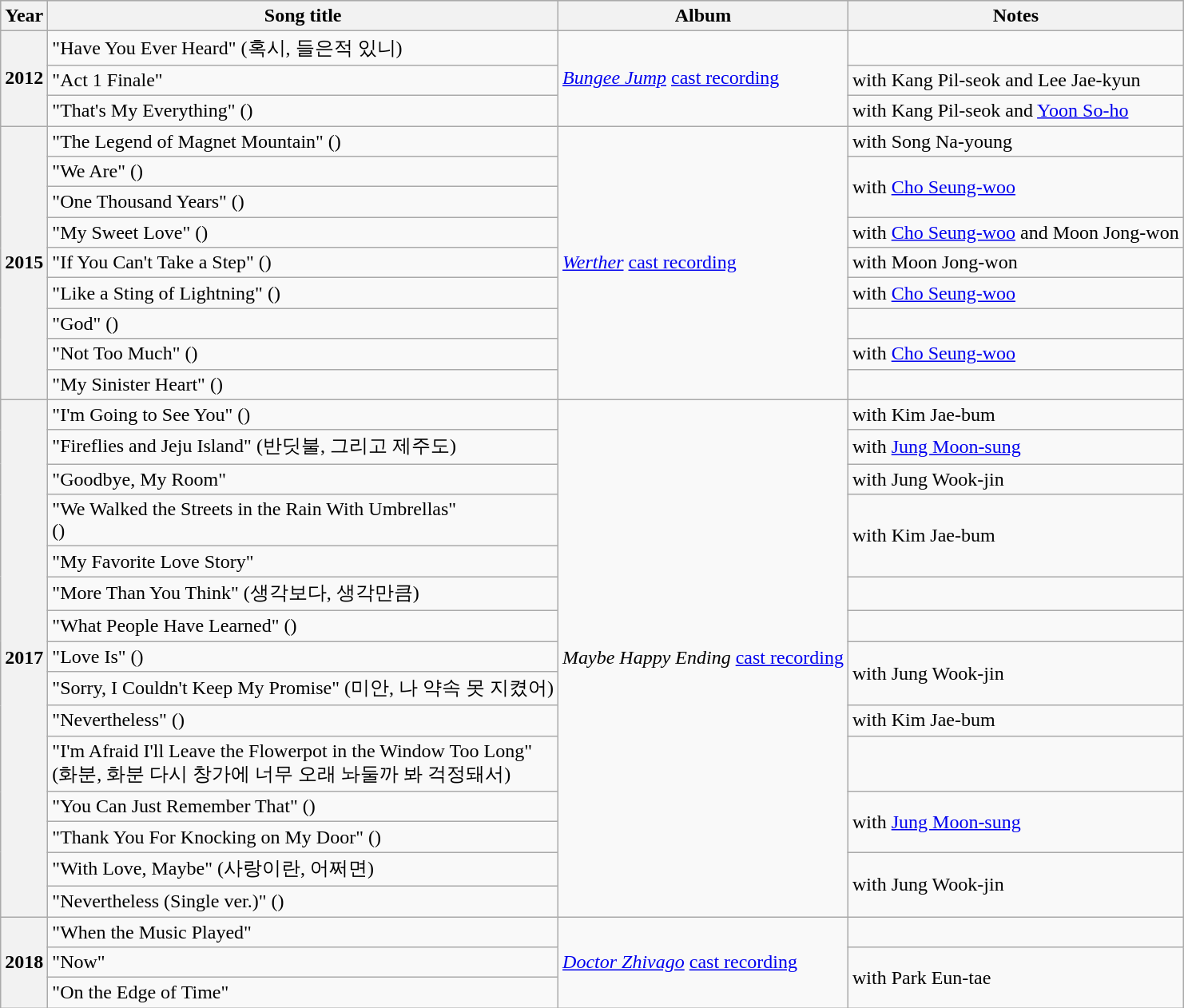<table class="wikitable plainrowheaders">
<tr style="background:#ccc; text-align:center;">
<th>Year</th>
<th>Song title</th>
<th>Album</th>
<th>Notes</th>
</tr>
<tr>
<th scope="row" rowspan=3>2012</th>
<td>"Have You Ever Heard" (혹시, 들은적 있니)</td>
<td rowspan=3><em><a href='#'>Bungee Jump</a></em> <a href='#'>cast recording</a></td>
<td></td>
</tr>
<tr>
<td>"Act 1 Finale"</td>
<td>with Kang Pil-seok and Lee Jae-kyun</td>
</tr>
<tr>
<td>"That's My Everything" ()</td>
<td>with Kang Pil-seok and <a href='#'>Yoon So-ho</a></td>
</tr>
<tr>
<th scope="row" rowspan=9>2015</th>
<td>"The Legend of Magnet Mountain" ()</td>
<td rowspan=9><em><a href='#'>Werther</a></em> <a href='#'>cast recording</a></td>
<td>with Song Na-young</td>
</tr>
<tr>
<td>"We Are" ()</td>
<td rowspan=2>with <a href='#'>Cho Seung-woo</a></td>
</tr>
<tr>
<td>"One Thousand Years" ()</td>
</tr>
<tr>
<td>"My Sweet Love" ()</td>
<td>with <a href='#'>Cho Seung-woo</a> and Moon Jong-won</td>
</tr>
<tr>
<td>"If You Can't Take a Step" ()</td>
<td>with Moon Jong-won</td>
</tr>
<tr>
<td>"Like a Sting of Lightning" ()</td>
<td>with <a href='#'>Cho Seung-woo</a></td>
</tr>
<tr>
<td>"God" ()</td>
<td></td>
</tr>
<tr>
<td>"Not Too Much" ()</td>
<td>with <a href='#'>Cho Seung-woo</a></td>
</tr>
<tr>
<td>"My Sinister Heart" ()</td>
<td></td>
</tr>
<tr>
<th scope="row" rowspan="15">2017</th>
<td>"I'm Going to See You" ()</td>
<td rowspan=15><em>Maybe Happy Ending</em> <a href='#'>cast recording</a></td>
<td>with Kim Jae-bum</td>
</tr>
<tr>
<td>"Fireflies and Jeju Island" (반딧불, 그리고 제주도)</td>
<td>with <a href='#'>Jung Moon-sung</a></td>
</tr>
<tr>
<td>"Goodbye, My Room"</td>
<td>with Jung Wook-jin</td>
</tr>
<tr>
<td>"We Walked the Streets in the Rain With Umbrellas"<br>()</td>
<td rowspan=2>with Kim Jae-bum</td>
</tr>
<tr>
<td>"My Favorite Love Story"</td>
</tr>
<tr>
<td>"More Than You Think" (생각보다, 생각만큼)</td>
<td></td>
</tr>
<tr>
<td>"What People Have Learned" ()</td>
<td></td>
</tr>
<tr>
<td>"Love Is" ()</td>
<td rowspan=2>with Jung Wook-jin</td>
</tr>
<tr>
<td>"Sorry, I Couldn't Keep My Promise" (미안, 나 약속 못 지켰어)</td>
</tr>
<tr>
<td>"Nevertheless" ()</td>
<td>with Kim Jae-bum</td>
</tr>
<tr>
<td>"I'm Afraid I'll Leave the Flowerpot in the Window Too Long"<br>(화분, 화분 다시 창가에 너무 오래 놔둘까 봐 걱정돼서)</td>
<td></td>
</tr>
<tr>
<td>"You Can Just Remember That" ()</td>
<td rowspan=2>with <a href='#'>Jung Moon-sung</a></td>
</tr>
<tr>
<td>"Thank You For Knocking on My Door" ()</td>
</tr>
<tr>
<td>"With Love, Maybe" (사랑이란, 어쩌면)</td>
<td rowspan=2>with Jung Wook-jin</td>
</tr>
<tr>
<td>"Nevertheless (Single ver.)" ()</td>
</tr>
<tr>
<th scope="row" rowspan=3>2018</th>
<td>"When the Music Played"</td>
<td rowspan=3><em><a href='#'>Doctor Zhivago</a></em> <a href='#'>cast recording</a></td>
<td></td>
</tr>
<tr>
<td>"Now"</td>
<td rowspan=2>with Park Eun-tae</td>
</tr>
<tr>
<td>"On the Edge of Time"</td>
</tr>
</table>
